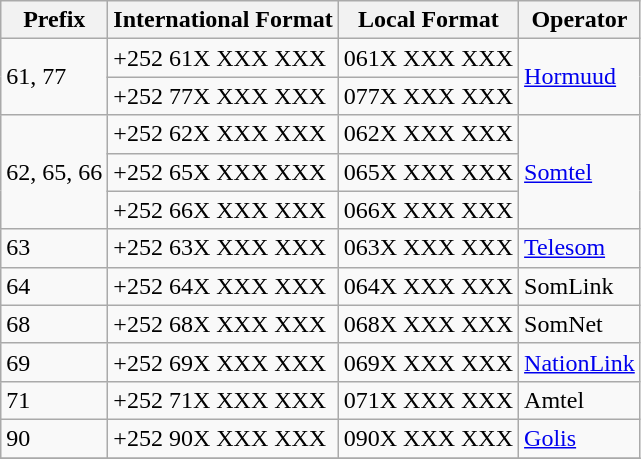<table class="wikitable">
<tr>
<th>Prefix</th>
<th>International Format</th>
<th>Local Format</th>
<th>Operator</th>
</tr>
<tr>
<td rowspan="2">61, 77</td>
<td>+252 61X XXX XXX</td>
<td>061X XXX XXX</td>
<td rowspan="2"><a href='#'>Hormuud</a></td>
</tr>
<tr>
<td>+252 77X XXX XXX</td>
<td>077X XXX XXX</td>
</tr>
<tr>
<td rowspan="3">62, 65, 66</td>
<td>+252 62X XXX XXX</td>
<td>062X XXX XXX</td>
<td rowspan="3"><a href='#'>Somtel</a></td>
</tr>
<tr>
<td>+252 65X XXX XXX</td>
<td>065X XXX XXX</td>
</tr>
<tr>
<td>+252 66X XXX XXX</td>
<td>066X XXX XXX</td>
</tr>
<tr>
<td>63</td>
<td>+252 63X XXX XXX</td>
<td>063X XXX XXX</td>
<td><a href='#'>Telesom</a></td>
</tr>
<tr>
<td>64</td>
<td>+252 64X XXX XXX</td>
<td>064X XXX XXX</td>
<td>SomLink</td>
</tr>
<tr>
<td>68</td>
<td>+252 68X XXX XXX</td>
<td>068X XXX XXX</td>
<td>SomNet</td>
</tr>
<tr>
<td>69</td>
<td>+252 69X XXX XXX</td>
<td>069X XXX XXX</td>
<td><a href='#'>NationLink</a></td>
</tr>
<tr>
<td>71</td>
<td>+252 71X XXX XXX</td>
<td>071X XXX XXX</td>
<td>Amtel</td>
</tr>
<tr>
<td>90</td>
<td>+252 90X XXX XXX</td>
<td>090X XXX XXX</td>
<td><a href='#'>Golis</a></td>
</tr>
<tr>
</tr>
</table>
